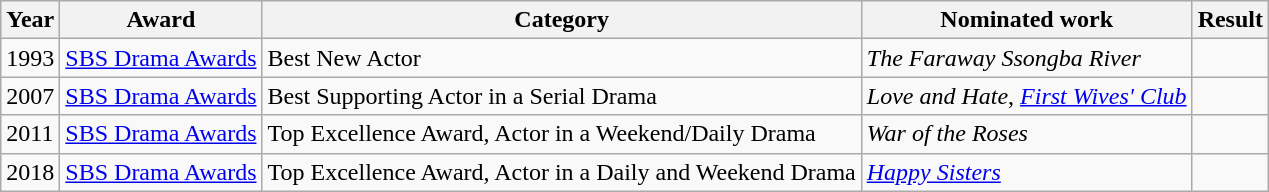<table class="wikitable">
<tr>
<th>Year</th>
<th>Award</th>
<th>Category</th>
<th>Nominated work</th>
<th>Result</th>
</tr>
<tr>
<td>1993</td>
<td><a href='#'>SBS Drama Awards</a></td>
<td>Best New Actor</td>
<td><em>The Faraway Ssongba River</em></td>
<td></td>
</tr>
<tr>
<td>2007</td>
<td><a href='#'>SBS Drama Awards</a></td>
<td>Best Supporting Actor in a Serial Drama</td>
<td><em>Love and Hate</em>, <em><a href='#'>First Wives' Club</a></em></td>
<td></td>
</tr>
<tr>
<td>2011</td>
<td><a href='#'>SBS Drama Awards</a></td>
<td>Top Excellence Award, Actor in a Weekend/Daily Drama</td>
<td><em>War of the Roses</em></td>
<td></td>
</tr>
<tr>
<td>2018</td>
<td><a href='#'>SBS Drama Awards</a></td>
<td>Top Excellence Award, Actor in a Daily and Weekend Drama</td>
<td><em><a href='#'>Happy Sisters</a></em></td>
<td></td>
</tr>
</table>
